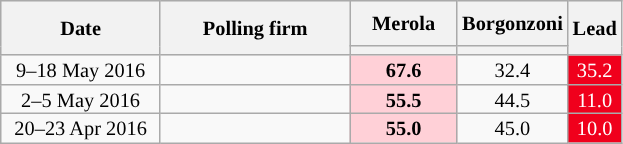<table class="wikitable collapsible" style="text-align:center;font-size:85%;line-height:13px">
<tr style="height:30px; background-color:#E9E9E9">
<th style="width:100px;" rowspan="2">Date</th>
<th style="width:120px;" rowspan="2">Polling firm</th>
<th style="width:65px;">Merola</th>
<th style="width:65px;">Borgonzoni</th>
<th style="width:25px;" rowspan="2">Lead</th>
</tr>
<tr>
<th style="background:"></th>
<th style="background:"></th>
</tr>
<tr>
<td>9–18 May 2016</td>
<td></td>
<td style="background:#FFD0D7"><strong>67.6</strong></td>
<td>32.4</td>
<td style="background:#F0001C; color:white;">35.2</td>
</tr>
<tr>
<td>2–5 May 2016</td>
<td></td>
<td style="background:#FFD0D7"><strong>55.5</strong></td>
<td>44.5</td>
<td style="background:#F0001C; color:white;">11.0</td>
</tr>
<tr>
<td>20–23 Apr 2016</td>
<td></td>
<td style="background:#FFD0D7"><strong>55.0</strong></td>
<td>45.0</td>
<td style="background:#F0001C; color:white;">10.0</td>
</tr>
</table>
